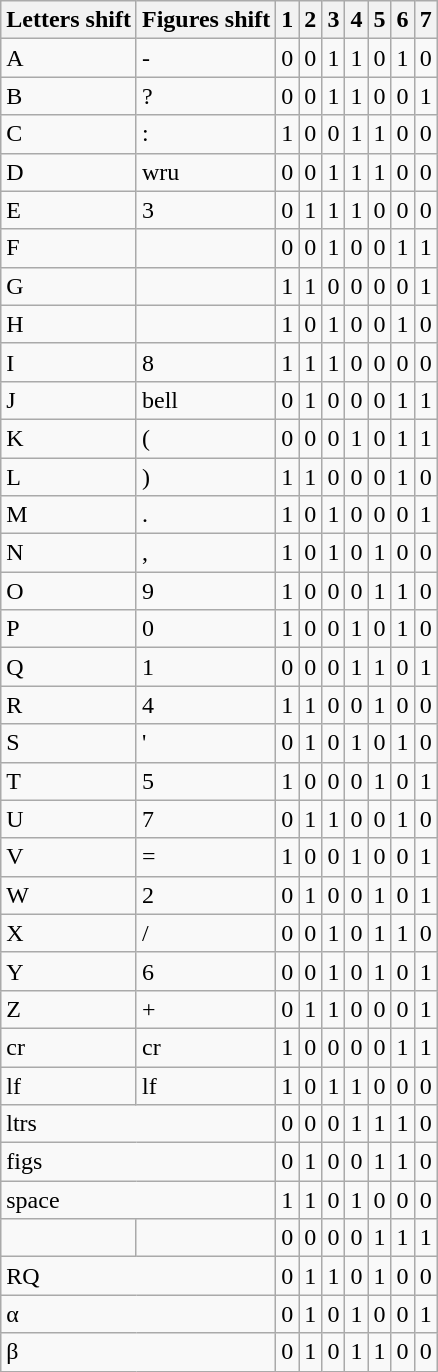<table class="wikitable">
<tr>
<th>Letters shift</th>
<th>Figures shift</th>
<th>1</th>
<th>2</th>
<th>3</th>
<th>4</th>
<th>5</th>
<th>6</th>
<th>7</th>
</tr>
<tr>
<td>A</td>
<td>-</td>
<td>0</td>
<td>0</td>
<td>1</td>
<td>1</td>
<td>0</td>
<td>1</td>
<td>0</td>
</tr>
<tr>
<td>B</td>
<td>?</td>
<td>0</td>
<td>0</td>
<td>1</td>
<td>1</td>
<td>0</td>
<td>0</td>
<td>1</td>
</tr>
<tr>
<td>C</td>
<td>:</td>
<td>1</td>
<td>0</td>
<td>0</td>
<td>1</td>
<td>1</td>
<td>0</td>
<td>0</td>
</tr>
<tr>
<td>D</td>
<td>wru</td>
<td>0</td>
<td>0</td>
<td>1</td>
<td>1</td>
<td>1</td>
<td>0</td>
<td>0</td>
</tr>
<tr>
<td>E</td>
<td>3</td>
<td>0</td>
<td>1</td>
<td>1</td>
<td>1</td>
<td>0</td>
<td>0</td>
<td>0</td>
</tr>
<tr>
<td>F</td>
<td></td>
<td>0</td>
<td>0</td>
<td>1</td>
<td>0</td>
<td>0</td>
<td>1</td>
<td>1</td>
</tr>
<tr>
<td>G</td>
<td></td>
<td>1</td>
<td>1</td>
<td>0</td>
<td>0</td>
<td>0</td>
<td>0</td>
<td>1</td>
</tr>
<tr>
<td>H</td>
<td></td>
<td>1</td>
<td>0</td>
<td>1</td>
<td>0</td>
<td>0</td>
<td>1</td>
<td>0</td>
</tr>
<tr>
<td>I</td>
<td>8</td>
<td>1</td>
<td>1</td>
<td>1</td>
<td>0</td>
<td>0</td>
<td>0</td>
<td>0</td>
</tr>
<tr>
<td>J</td>
<td>bell</td>
<td>0</td>
<td>1</td>
<td>0</td>
<td>0</td>
<td>0</td>
<td>1</td>
<td>1</td>
</tr>
<tr>
<td>K</td>
<td>(</td>
<td>0</td>
<td>0</td>
<td>0</td>
<td>1</td>
<td>0</td>
<td>1</td>
<td>1</td>
</tr>
<tr>
<td>L</td>
<td>)</td>
<td>1</td>
<td>1</td>
<td>0</td>
<td>0</td>
<td>0</td>
<td>1</td>
<td>0</td>
</tr>
<tr>
<td>M</td>
<td>.</td>
<td>1</td>
<td>0</td>
<td>1</td>
<td>0</td>
<td>0</td>
<td>0</td>
<td>1</td>
</tr>
<tr>
<td>N</td>
<td>,</td>
<td>1</td>
<td>0</td>
<td>1</td>
<td>0</td>
<td>1</td>
<td>0</td>
<td>0</td>
</tr>
<tr>
<td>O</td>
<td>9</td>
<td>1</td>
<td>0</td>
<td>0</td>
<td>0</td>
<td>1</td>
<td>1</td>
<td>0</td>
</tr>
<tr>
<td>P</td>
<td>0</td>
<td>1</td>
<td>0</td>
<td>0</td>
<td>1</td>
<td>0</td>
<td>1</td>
<td>0</td>
</tr>
<tr>
<td>Q</td>
<td>1</td>
<td>0</td>
<td>0</td>
<td>0</td>
<td>1</td>
<td>1</td>
<td>0</td>
<td>1</td>
</tr>
<tr>
<td>R</td>
<td>4</td>
<td>1</td>
<td>1</td>
<td>0</td>
<td>0</td>
<td>1</td>
<td>0</td>
<td>0</td>
</tr>
<tr>
<td>S</td>
<td>'</td>
<td>0</td>
<td>1</td>
<td>0</td>
<td>1</td>
<td>0</td>
<td>1</td>
<td>0</td>
</tr>
<tr>
<td>T</td>
<td>5</td>
<td>1</td>
<td>0</td>
<td>0</td>
<td>0</td>
<td>1</td>
<td>0</td>
<td>1</td>
</tr>
<tr>
<td>U</td>
<td>7</td>
<td>0</td>
<td>1</td>
<td>1</td>
<td>0</td>
<td>0</td>
<td>1</td>
<td>0</td>
</tr>
<tr>
<td>V</td>
<td>=</td>
<td>1</td>
<td>0</td>
<td>0</td>
<td>1</td>
<td>0</td>
<td>0</td>
<td>1</td>
</tr>
<tr>
<td>W</td>
<td>2</td>
<td>0</td>
<td>1</td>
<td>0</td>
<td>0</td>
<td>1</td>
<td>0</td>
<td>1</td>
</tr>
<tr>
<td>X</td>
<td>/</td>
<td>0</td>
<td>0</td>
<td>1</td>
<td>0</td>
<td>1</td>
<td>1</td>
<td>0</td>
</tr>
<tr>
<td>Y</td>
<td>6</td>
<td>0</td>
<td>0</td>
<td>1</td>
<td>0</td>
<td>1</td>
<td>0</td>
<td>1</td>
</tr>
<tr>
<td>Z</td>
<td>+</td>
<td>0</td>
<td>1</td>
<td>1</td>
<td>0</td>
<td>0</td>
<td>0</td>
<td>1</td>
</tr>
<tr>
<td>cr</td>
<td>cr</td>
<td>1</td>
<td>0</td>
<td>0</td>
<td>0</td>
<td>0</td>
<td>1</td>
<td>1</td>
</tr>
<tr>
<td>lf</td>
<td>lf</td>
<td>1</td>
<td>0</td>
<td>1</td>
<td>1</td>
<td>0</td>
<td>0</td>
<td>0</td>
</tr>
<tr>
<td colspan=2>ltrs</td>
<td>0</td>
<td>0</td>
<td>0</td>
<td>1</td>
<td>1</td>
<td>1</td>
<td>0</td>
</tr>
<tr>
<td colspan=2>figs</td>
<td>0</td>
<td>1</td>
<td>0</td>
<td>0</td>
<td>1</td>
<td>1</td>
<td>0</td>
</tr>
<tr>
<td colspan=2>space</td>
<td>1</td>
<td>1</td>
<td>0</td>
<td>1</td>
<td>0</td>
<td>0</td>
<td>0</td>
</tr>
<tr>
<td></td>
<td></td>
<td>0</td>
<td>0</td>
<td>0</td>
<td>0</td>
<td>1</td>
<td>1</td>
<td>1</td>
</tr>
<tr>
<td colspan=2>RQ</td>
<td>0</td>
<td>1</td>
<td>1</td>
<td>0</td>
<td>1</td>
<td>0</td>
<td>0</td>
</tr>
<tr>
<td colspan=2>α</td>
<td>0</td>
<td>1</td>
<td>0</td>
<td>1</td>
<td>0</td>
<td>0</td>
<td>1</td>
</tr>
<tr>
<td colspan=2>β</td>
<td>0</td>
<td>1</td>
<td>0</td>
<td>1</td>
<td>1</td>
<td>0</td>
<td>0</td>
</tr>
</table>
